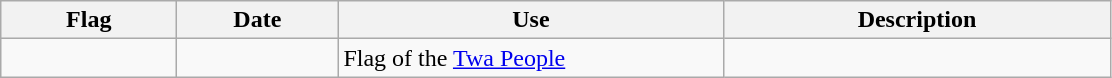<table class="wikitable">
<tr>
<th style="width:110px;">Flag</th>
<th style="width:100px;">Date</th>
<th style="width:250px;">Use</th>
<th style="width:250px;">Description</th>
</tr>
<tr>
<td></td>
<td></td>
<td>Flag of the <a href='#'>Twa People</a></td>
<td></td>
</tr>
</table>
